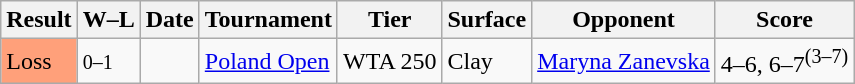<table class="sortable wikitable">
<tr>
<th>Result</th>
<th class=unsortable>W–L</th>
<th>Date</th>
<th>Tournament</th>
<th>Tier</th>
<th>Surface</th>
<th>Opponent</th>
<th class=unsortable>Score</th>
</tr>
<tr>
<td style=background:#ffa07a>Loss</td>
<td><small>0–1</small></td>
<td><a href='#'></a></td>
<td><a href='#'>Poland Open</a></td>
<td>WTA 250</td>
<td>Clay</td>
<td> <a href='#'>Maryna Zanevska</a></td>
<td>4–6, 6–7<sup>(3–7)</sup></td>
</tr>
</table>
